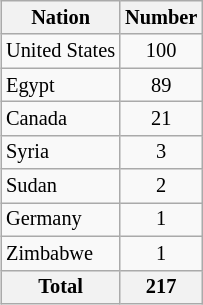<table class="sortable wikitable" style="font-size:85%; margin:0 0 0.5em 1em; float:right;">
<tr>
<th>Nation</th>
<th>Number</th>
</tr>
<tr>
<td>United States</td>
<td style="text-align:center;">100</td>
</tr>
<tr>
<td>Egypt</td>
<td style="text-align:center;">89</td>
</tr>
<tr>
<td>Canada</td>
<td style="text-align:center;">21</td>
</tr>
<tr>
<td>Syria</td>
<td style="text-align:center;">3</td>
</tr>
<tr>
<td>Sudan</td>
<td style="text-align:center;">2</td>
</tr>
<tr>
<td>Germany</td>
<td style="text-align:center;">1</td>
</tr>
<tr>
<td>Zimbabwe</td>
<td style="text-align:center;">1</td>
</tr>
<tr>
<th><strong>Total</strong></th>
<th style="text-align:center;"><strong>217</strong></th>
</tr>
</table>
